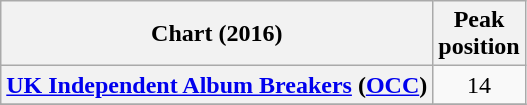<table class="wikitable sortable plainrowheaders" style="text-align:center">
<tr>
<th scope="col">Chart (2016)</th>
<th scope="col">Peak<br>position</th>
</tr>
<tr>
<th scope="row"><a href='#'>UK Independent Album Breakers</a> (<a href='#'>OCC</a>)</th>
<td>14</td>
</tr>
<tr>
</tr>
</table>
